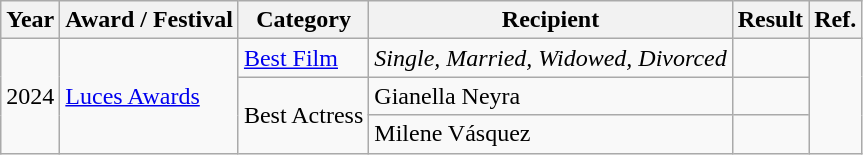<table class="wikitable">
<tr>
<th>Year</th>
<th>Award / Festival</th>
<th>Category</th>
<th>Recipient</th>
<th>Result</th>
<th>Ref.</th>
</tr>
<tr>
<td rowspan="3">2024</td>
<td rowspan="3"><a href='#'>Luces Awards</a></td>
<td><a href='#'>Best Film</a></td>
<td><em>Single, Married, Widowed, Divorced</em></td>
<td></td>
<td rowspan="3"></td>
</tr>
<tr>
<td rowspan="2">Best Actress</td>
<td>Gianella Neyra</td>
<td></td>
</tr>
<tr>
<td>Milene Vásquez</td>
<td></td>
</tr>
</table>
